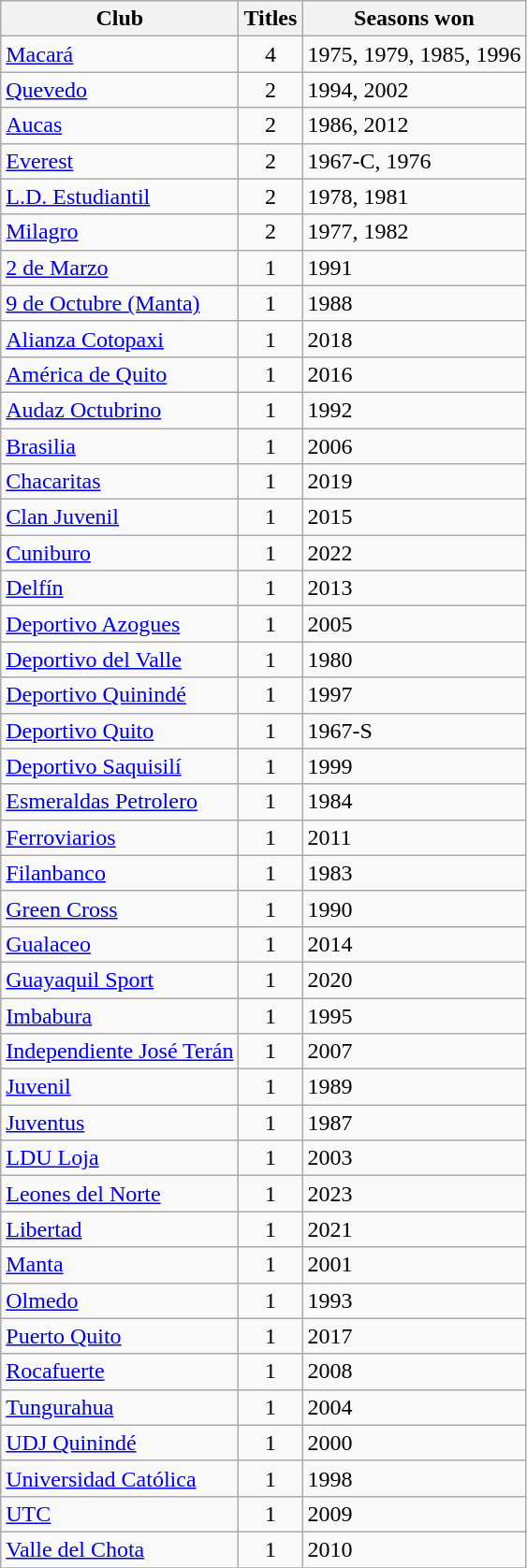<table class="wikitable sortable plainrowheaders">
<tr>
<th scope=col>Club</th>
<th scope=col>Titles</th>
<th scope=col>Seasons won</th>
</tr>
<tr>
<td><a href='#'>Macará</a></td>
<td align=center>4</td>
<td>1975, 1979, 1985, 1996</td>
</tr>
<tr>
<td><a href='#'>Quevedo</a></td>
<td align=center>2</td>
<td>1994, 2002</td>
</tr>
<tr>
<td><a href='#'>Aucas</a></td>
<td align=center>2</td>
<td>1986, 2012</td>
</tr>
<tr>
<td><a href='#'>Everest</a></td>
<td align=center>2</td>
<td>1967-C, 1976</td>
</tr>
<tr>
<td><a href='#'>L.D. Estudiantil</a></td>
<td align=center>2</td>
<td>1978, 1981</td>
</tr>
<tr>
<td><a href='#'>Milagro</a></td>
<td align=center>2</td>
<td>1977, 1982</td>
</tr>
<tr>
<td><a href='#'>2 de Marzo</a></td>
<td align=center>1</td>
<td>1991</td>
</tr>
<tr>
<td><a href='#'>9 de Octubre (Manta)</a></td>
<td align=center>1</td>
<td>1988</td>
</tr>
<tr>
<td><a href='#'>Alianza Cotopaxi</a></td>
<td align=center>1</td>
<td>2018</td>
</tr>
<tr>
<td><a href='#'>América de Quito</a></td>
<td align="center">1</td>
<td>2016</td>
</tr>
<tr>
<td><a href='#'>Audaz Octubrino</a></td>
<td align="center">1</td>
<td>1992</td>
</tr>
<tr>
<td><a href='#'>Brasilia</a></td>
<td align=center>1</td>
<td>2006</td>
</tr>
<tr>
<td><a href='#'>Chacaritas</a></td>
<td align="center">1</td>
<td>2019</td>
</tr>
<tr>
<td><a href='#'>Clan Juvenil</a></td>
<td align="center">1</td>
<td>2015</td>
</tr>
<tr>
<td><a href='#'>Cuniburo</a></td>
<td align="center">1</td>
<td>2022</td>
</tr>
<tr>
<td><a href='#'>Delfín</a></td>
<td align=center>1</td>
<td>2013</td>
</tr>
<tr>
<td><a href='#'>Deportivo Azogues</a></td>
<td align=center>1</td>
<td>2005</td>
</tr>
<tr>
<td><a href='#'>Deportivo del Valle</a></td>
<td align=center>1</td>
<td>1980</td>
</tr>
<tr>
<td><a href='#'>Deportivo Quinindé</a></td>
<td align=center>1</td>
<td>1997</td>
</tr>
<tr>
<td><a href='#'>Deportivo Quito</a></td>
<td align=center>1</td>
<td>1967-S</td>
</tr>
<tr>
<td><a href='#'>Deportivo Saquisilí</a></td>
<td align="center">1</td>
<td>1999</td>
</tr>
<tr>
<td><a href='#'>Esmeraldas Petrolero</a></td>
<td align=center>1</td>
<td>1984</td>
</tr>
<tr>
<td><a href='#'>Ferroviarios</a></td>
<td align=center>1</td>
<td>2011</td>
</tr>
<tr>
<td><a href='#'>Filanbanco</a></td>
<td align=center>1</td>
<td>1983</td>
</tr>
<tr>
<td><a href='#'>Green Cross</a></td>
<td align=center>1</td>
<td>1990</td>
</tr>
<tr>
<td><a href='#'>Gualaceo</a></td>
<td align=center>1</td>
<td>2014</td>
</tr>
<tr>
<td><a href='#'>Guayaquil Sport</a></td>
<td align=center>1</td>
<td>2020</td>
</tr>
<tr>
<td><a href='#'>Imbabura</a></td>
<td align=center>1</td>
<td>1995</td>
</tr>
<tr>
<td><a href='#'>Independiente José Terán</a></td>
<td align=center>1</td>
<td>2007</td>
</tr>
<tr>
<td><a href='#'>Juvenil</a></td>
<td align="center">1</td>
<td>1989</td>
</tr>
<tr>
<td><a href='#'>Juventus</a></td>
<td align=center>1</td>
<td>1987</td>
</tr>
<tr>
<td><a href='#'>LDU Loja</a></td>
<td align="center">1</td>
<td>2003</td>
</tr>
<tr>
<td><a href='#'>Leones del Norte</a></td>
<td align=center>1</td>
<td>2023</td>
</tr>
<tr>
<td><a href='#'>Libertad</a></td>
<td align=center>1</td>
<td>2021</td>
</tr>
<tr>
<td><a href='#'>Manta</a></td>
<td align=center>1</td>
<td>2001</td>
</tr>
<tr>
<td><a href='#'>Olmedo</a></td>
<td align=center>1</td>
<td>1993</td>
</tr>
<tr>
<td><a href='#'>Puerto Quito</a></td>
<td align=center>1</td>
<td>2017</td>
</tr>
<tr>
<td><a href='#'>Rocafuerte</a></td>
<td align=center>1</td>
<td>2008</td>
</tr>
<tr>
<td><a href='#'>Tungurahua</a></td>
<td align=center>1</td>
<td>2004</td>
</tr>
<tr>
<td><a href='#'>UDJ Quinindé</a></td>
<td align=center>1</td>
<td>2000</td>
</tr>
<tr>
<td><a href='#'>Universidad Católica</a></td>
<td align=center>1</td>
<td>1998</td>
</tr>
<tr>
<td><a href='#'>UTC</a></td>
<td align=center>1</td>
<td>2009</td>
</tr>
<tr>
<td><a href='#'>Valle del Chota</a></td>
<td align=center>1</td>
<td>2010</td>
</tr>
<tr>
</tr>
</table>
